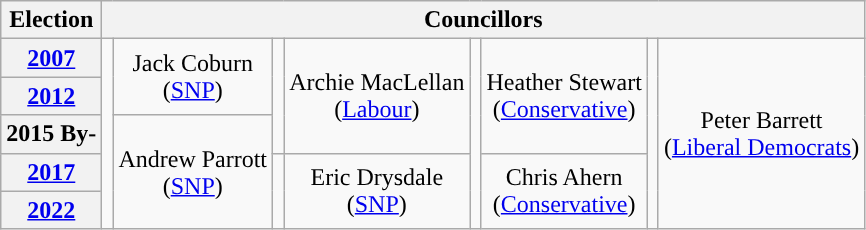<table class="wikitable" style="text-align:center">
<tr>
<th>Election</th>
<th colspan=8>Councillors</th>
</tr>
<tr>
<th><a href='#'>2007</a></th>
<td rowspan=5; style="background-color: "></td>
<td rowspan=2>Jack Coburn<br>(<a href='#'>SNP</a>)</td>
<td rowspan=3; style="background-color: "></td>
<td rowspan=3>Archie MacLellan<br>(<a href='#'>Labour</a>)</td>
<td rowspan=5; style="background-color: "></td>
<td rowspan=3>Heather Stewart<br>(<a href='#'>Conservative</a>)</td>
<td rowspan=5; style="background-color: "></td>
<td rowspan=5>Peter Barrett<br>(<a href='#'>Liberal Democrats</a>)</td>
</tr>
<tr>
<th><a href='#'>2012</a></th>
</tr>
<tr>
<th>2015 By-</th>
<td rowspan=3>Andrew Parrott<br>(<a href='#'>SNP</a>)</td>
</tr>
<tr>
<th><a href='#'>2017</a></th>
<td rowspan=2; style="background-color: "></td>
<td rowspan=2>Eric Drysdale<br>(<a href='#'>SNP</a>)</td>
<td rowspan=2>Chris Ahern<br>(<a href='#'>Conservative</a>)</td>
</tr>
<tr>
<th><a href='#'>2022</a></th>
</tr>
</table>
